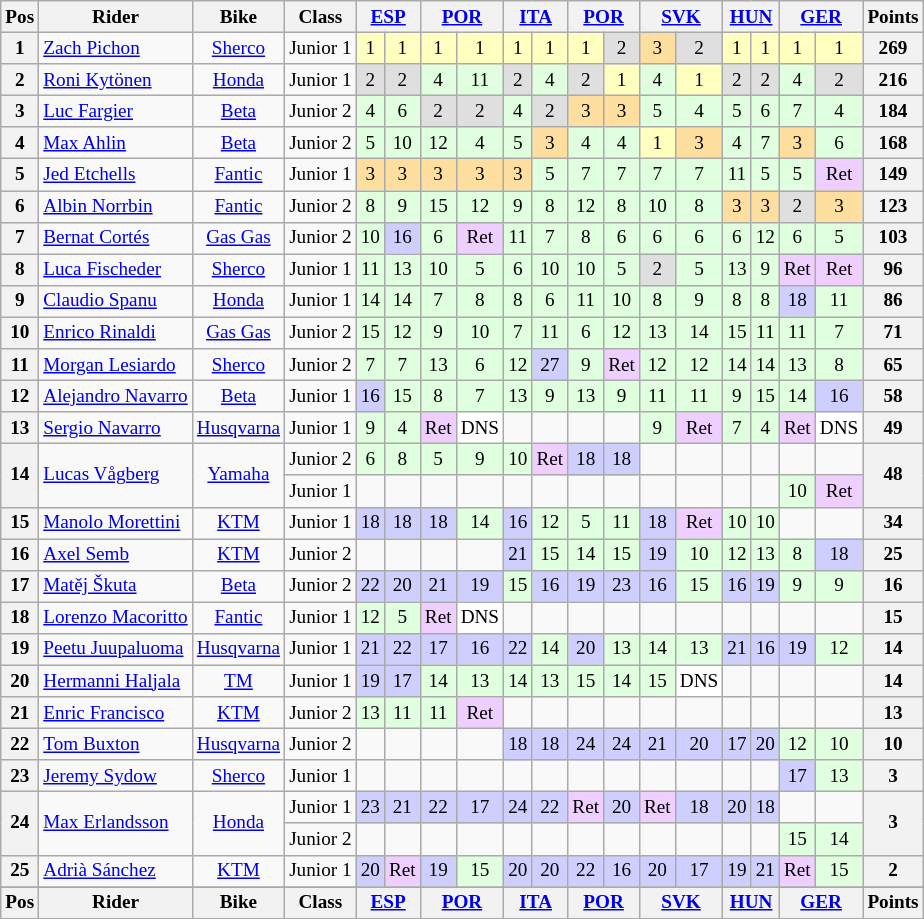<table class="wikitable" style="font-size: 80%; text-align:center">
<tr valign="top">
<th valign="middle">Pos</th>
<th valign="middle">Rider</th>
<th valign="middle">Bike</th>
<th valign="middle">Class</th>
<th colspan=2><a href='#'>ESP</a><br></th>
<th colspan=2><a href='#'>POR</a><br></th>
<th colspan=2><a href='#'>ITA</a><br></th>
<th colspan=2><a href='#'>POR</a><br></th>
<th colspan=2><a href='#'>SVK</a><br></th>
<th colspan=2><a href='#'>HUN</a><br></th>
<th colspan=2><a href='#'>GER</a><br></th>
<th valign="middle">Points</th>
</tr>
<tr>
<th>1</th>
<td align=left> <a href='#'>Zach Pichon</a></td>
<td><a href='#'>Sherco</a></td>
<td>Junior 1</td>
<td style="background:#ffffbf;">1</td>
<td style="background:#ffffbf;">1</td>
<td style="background:#ffffbf;">1</td>
<td style="background:#ffffbf;">1</td>
<td style="background:#ffffbf;">1</td>
<td style="background:#ffffbf;">1</td>
<td style="background:#ffffbf;">1</td>
<td style="background:#dfdfdf;">2</td>
<td style="background:#ffdf9f;">3</td>
<td style="background:#dfdfdf;">2</td>
<td style="background:#ffffbf;">1</td>
<td style="background:#ffffbf;">1</td>
<td style="background:#ffffbf;">1</td>
<td style="background:#ffffbf;">1</td>
<th>269</th>
</tr>
<tr>
<th>2</th>
<td align=left> <a href='#'>Roni Kytönen</a></td>
<td><a href='#'>Honda</a></td>
<td>Junior 1</td>
<td style="background:#dfdfdf;">2</td>
<td style="background:#dfdfdf;">2</td>
<td style="background:#dfffdf;">4</td>
<td style="background:#dfffdf;">11</td>
<td style="background:#dfdfdf;">2</td>
<td style="background:#dfffdf;">4</td>
<td style="background:#dfdfdf;">2</td>
<td style="background:#ffffbf;">1</td>
<td style="background:#dfffdf;">4</td>
<td style="background:#ffffbf;">1</td>
<td style="background:#dfdfdf;">2</td>
<td style="background:#dfdfdf;">2</td>
<td style="background:#dfffdf;">4</td>
<td style="background:#dfdfdf;">2</td>
<th>216</th>
</tr>
<tr>
<th>3</th>
<td align=left> <a href='#'>Luc Fargier</a></td>
<td><a href='#'>Beta</a></td>
<td>Junior 2</td>
<td style="background:#dfffdf;">4</td>
<td style="background:#dfffdf;">6</td>
<td style="background:#dfdfdf;">2</td>
<td style="background:#dfdfdf;">2</td>
<td style="background:#dfffdf;">4</td>
<td style="background:#dfdfdf;">2</td>
<td style="background:#ffdf9f;">3</td>
<td style="background:#ffdf9f;">3</td>
<td style="background:#dfffdf;">5</td>
<td style="background:#dfffdf;">4</td>
<td style="background:#dfffdf;">5</td>
<td style="background:#dfffdf;">6</td>
<td style="background:#dfffdf;">7</td>
<td style="background:#dfffdf;">4</td>
<th>184</th>
</tr>
<tr>
<th>4</th>
<td align=left> <a href='#'>Max Ahlin</a></td>
<td><a href='#'>Beta</a></td>
<td>Junior 2</td>
<td style="background:#dfffdf;">5</td>
<td style="background:#dfffdf;">10</td>
<td style="background:#dfffdf;">12</td>
<td style="background:#dfffdf;">4</td>
<td style="background:#dfffdf;">5</td>
<td style="background:#ffdf9f;">3</td>
<td style="background:#dfffdf;">4</td>
<td style="background:#dfffdf;">4</td>
<td style="background:#ffffbf;">1</td>
<td style="background:#ffdf9f;">3</td>
<td style="background:#dfffdf;">4</td>
<td style="background:#dfffdf;">7</td>
<td style="background:#ffdf9f;">3</td>
<td style="background:#dfffdf;">6</td>
<th>168</th>
</tr>
<tr>
<th>5</th>
<td align=left> <a href='#'>Jed Etchells</a></td>
<td><a href='#'>Fantic</a></td>
<td>Junior 1</td>
<td style="background:#ffdf9f;">3</td>
<td style="background:#ffdf9f;">3</td>
<td style="background:#ffdf9f;">3</td>
<td style="background:#ffdf9f;">3</td>
<td style="background:#ffdf9f;">3</td>
<td style="background:#dfffdf;">5</td>
<td style="background:#dfffdf;">7</td>
<td style="background:#dfffdf;">7</td>
<td style="background:#dfffdf;">7</td>
<td style="background:#dfffdf;">7</td>
<td style="background:#dfffdf;">11</td>
<td style="background:#dfffdf;">5</td>
<td style="background:#dfffdf;">5</td>
<td style="background:#efcfff;">Ret</td>
<th>149</th>
</tr>
<tr>
<th>6</th>
<td align=left> <a href='#'>Albin Norrbin</a></td>
<td><a href='#'>Fantic</a></td>
<td>Junior 2</td>
<td style="background:#dfffdf;">8</td>
<td style="background:#dfffdf;">9</td>
<td style="background:#dfffdf;">15</td>
<td style="background:#dfffdf;">12</td>
<td style="background:#dfffdf;">9</td>
<td style="background:#dfffdf;">8</td>
<td style="background:#dfffdf;">12</td>
<td style="background:#dfffdf;">8</td>
<td style="background:#dfffdf;">10</td>
<td style="background:#dfffdf;">8</td>
<td style="background:#ffdf9f;">3</td>
<td style="background:#ffdf9f;">3</td>
<td style="background:#dfdfdf;">2</td>
<td style="background:#ffdf9f;">3</td>
<th>123</th>
</tr>
<tr>
<th>7</th>
<td align=left> <a href='#'>Bernat Cortés</a></td>
<td><a href='#'>Gas Gas</a></td>
<td>Junior 2</td>
<td style="background:#dfffdf;">10</td>
<td style="background:#cfcfff;">16</td>
<td style="background:#dfffdf;">6</td>
<td style="background:#efcfff;">Ret</td>
<td style="background:#dfffdf;">11</td>
<td style="background:#dfffdf;">7</td>
<td style="background:#dfffdf;">8</td>
<td style="background:#dfffdf;">6</td>
<td style="background:#dfffdf;">6</td>
<td style="background:#dfffdf;">6</td>
<td style="background:#dfffdf;">6</td>
<td style="background:#dfffdf;">12</td>
<td style="background:#dfffdf;">6</td>
<td style="background:#dfffdf;">5</td>
<th>103</th>
</tr>
<tr>
<th>8</th>
<td align=left> <a href='#'>Luca Fischeder</a></td>
<td><a href='#'>Sherco</a></td>
<td>Junior 1</td>
<td style="background:#dfffdf;">11</td>
<td style="background:#dfffdf;">13</td>
<td style="background:#dfffdf;">10</td>
<td style="background:#dfffdf;">5</td>
<td style="background:#dfffdf;">6</td>
<td style="background:#dfffdf;">10</td>
<td style="background:#dfffdf;">10</td>
<td style="background:#dfffdf;">5</td>
<td style="background:#dfdfdf;">2</td>
<td style="background:#dfffdf;">5</td>
<td style="background:#dfffdf;">13</td>
<td style="background:#dfffdf;">9</td>
<td style="background:#efcfff;">Ret</td>
<td style="background:#efcfff;">Ret</td>
<th>96</th>
</tr>
<tr>
<th>9</th>
<td align=left> <a href='#'>Claudio Spanu</a></td>
<td><a href='#'>Honda</a></td>
<td>Junior 1</td>
<td style="background:#dfffdf;">14</td>
<td style="background:#dfffdf;">14</td>
<td style="background:#dfffdf;">7</td>
<td style="background:#dfffdf;">8</td>
<td style="background:#dfffdf;">8</td>
<td style="background:#dfffdf;">6</td>
<td style="background:#dfffdf;">11</td>
<td style="background:#dfffdf;">10</td>
<td style="background:#dfffdf;">8</td>
<td style="background:#dfffdf;">9</td>
<td style="background:#dfffdf;">8</td>
<td style="background:#dfffdf;">8</td>
<td style="background:#cfcfff;">18</td>
<td style="background:#dfffdf;">11</td>
<th>86</th>
</tr>
<tr>
<th>10</th>
<td align=left> <a href='#'>Enrico Rinaldi</a></td>
<td><a href='#'>Gas Gas</a></td>
<td>Junior 2</td>
<td style="background:#dfffdf;">15</td>
<td style="background:#dfffdf;">12</td>
<td style="background:#dfffdf;">9</td>
<td style="background:#dfffdf;">10</td>
<td style="background:#dfffdf;">7</td>
<td style="background:#dfffdf;">11</td>
<td style="background:#dfffdf;">6</td>
<td style="background:#dfffdf;">12</td>
<td style="background:#dfffdf;">13</td>
<td style="background:#dfffdf;">14</td>
<td style="background:#dfffdf;">15</td>
<td style="background:#dfffdf;">11</td>
<td style="background:#dfffdf;">11</td>
<td style="background:#dfffdf;">7</td>
<th>71</th>
</tr>
<tr>
<th>11</th>
<td align=left> <a href='#'>Morgan Lesiardo</a></td>
<td><a href='#'>Sherco</a></td>
<td>Junior 2</td>
<td style="background:#dfffdf;">7</td>
<td style="background:#dfffdf;">7</td>
<td style="background:#dfffdf;">13</td>
<td style="background:#dfffdf;">6</td>
<td style="background:#dfffdf;">12</td>
<td style="background:#cfcfff;">27</td>
<td style="background:#dfffdf;">9</td>
<td style="background:#efcfff;">Ret</td>
<td style="background:#dfffdf;">12</td>
<td style="background:#dfffdf;">12</td>
<td style="background:#dfffdf;">14</td>
<td style="background:#dfffdf;">14</td>
<td style="background:#dfffdf;">13</td>
<td style="background:#dfffdf;">8</td>
<th>65</th>
</tr>
<tr>
<th>12</th>
<td align=left> <a href='#'>Alejandro Navarro</a></td>
<td><a href='#'>Beta</a></td>
<td>Junior 1</td>
<td style="background:#cfcfff;">16</td>
<td style="background:#dfffdf;">15</td>
<td style="background:#dfffdf;">8</td>
<td style="background:#dfffdf;">7</td>
<td style="background:#dfffdf;">13</td>
<td style="background:#dfffdf;">9</td>
<td style="background:#dfffdf;">13</td>
<td style="background:#dfffdf;">9</td>
<td style="background:#dfffdf;">11</td>
<td style="background:#dfffdf;">11</td>
<td style="background:#dfffdf;">9</td>
<td style="background:#dfffdf;">15</td>
<td style="background:#dfffdf;">14</td>
<td style="background:#cfcfff;">16</td>
<th>58</th>
</tr>
<tr>
<th>13</th>
<td align=left> <a href='#'>Sergio Navarro</a></td>
<td><a href='#'>Husqvarna</a></td>
<td>Junior 1</td>
<td style="background:#dfffdf;">9</td>
<td style="background:#dfffdf;">4</td>
<td style="background:#efcfff;">Ret</td>
<td style="background:#ffffff;">DNS</td>
<td></td>
<td></td>
<td></td>
<td></td>
<td style="background:#dfffdf;">9</td>
<td style="background:#efcfff;">Ret</td>
<td style="background:#dfffdf;">7</td>
<td style="background:#dfffdf;">4</td>
<td style="background:#efcfff;">Ret</td>
<td style="background:#ffffff;">DNS</td>
<th>49</th>
</tr>
<tr>
<th rowspan=2>14</th>
<td rowspan=2 align=left> <a href='#'>Lucas Vågberg</a></td>
<td rowspan=2><a href='#'>Yamaha</a></td>
<td>Junior 2</td>
<td style="background:#dfffdf;">6</td>
<td style="background:#dfffdf;">8</td>
<td style="background:#dfffdf;">5</td>
<td style="background:#dfffdf;">9</td>
<td style="background:#dfffdf;">10</td>
<td style="background:#efcfff;">Ret</td>
<td style="background:#cfcfff;">18</td>
<td style="background:#cfcfff;">18</td>
<td></td>
<td></td>
<td></td>
<td></td>
<td></td>
<td></td>
<th rowspan=2>48</th>
</tr>
<tr>
<td>Junior 1</td>
<td></td>
<td></td>
<td></td>
<td></td>
<td></td>
<td></td>
<td></td>
<td></td>
<td></td>
<td></td>
<td></td>
<td></td>
<td style="background:#dfffdf;">10</td>
<td style="background:#efcfff;">Ret</td>
</tr>
<tr>
<th>15</th>
<td align=left> <a href='#'>Manolo Morettini</a></td>
<td><a href='#'>KTM</a></td>
<td>Junior 1</td>
<td style="background:#cfcfff;">18</td>
<td style="background:#cfcfff;">18</td>
<td style="background:#cfcfff;">18</td>
<td style="background:#dfffdf;">14</td>
<td style="background:#cfcfff;">16</td>
<td style="background:#dfffdf;">12</td>
<td style="background:#dfffdf;">5</td>
<td style="background:#dfffdf;">11</td>
<td style="background:#cfcfff;">18</td>
<td style="background:#efcfff;">Ret</td>
<td style="background:#dfffdf;">10</td>
<td style="background:#dfffdf;">10</td>
<td></td>
<td></td>
<th>34</th>
</tr>
<tr>
<th>16</th>
<td align=left> <a href='#'>Axel Semb</a></td>
<td><a href='#'>KTM</a></td>
<td>Junior 2</td>
<td></td>
<td></td>
<td></td>
<td></td>
<td style="background:#cfcfff;">21</td>
<td style="background:#dfffdf;">15</td>
<td style="background:#dfffdf;">14</td>
<td style="background:#dfffdf;">15</td>
<td style="background:#cfcfff;">19</td>
<td style="background:#dfffdf;">10</td>
<td style="background:#dfffdf;">12</td>
<td style="background:#dfffdf;">13</td>
<td style="background:#dfffdf;">8</td>
<td style="background:#cfcfff;">18</td>
<th>25</th>
</tr>
<tr>
<th>17</th>
<td align=left> <a href='#'>Matěj Škuta</a></td>
<td><a href='#'>Beta</a></td>
<td>Junior 2</td>
<td style="background:#cfcfff;">22</td>
<td style="background:#cfcfff;">20</td>
<td style="background:#cfcfff;">21</td>
<td style="background:#cfcfff;">19</td>
<td style="background:#dfffdf;">15</td>
<td style="background:#cfcfff;">16</td>
<td style="background:#cfcfff;">19</td>
<td style="background:#cfcfff;">23</td>
<td style="background:#cfcfff;">16</td>
<td style="background:#dfffdf;">15</td>
<td style="background:#cfcfff;">16</td>
<td style="background:#cfcfff;">19</td>
<td style="background:#dfffdf;">9</td>
<td style="background:#dfffdf;">9</td>
<th>16</th>
</tr>
<tr>
<th>18</th>
<td align=left> <a href='#'>Lorenzo Macoritto</a></td>
<td><a href='#'>Fantic</a></td>
<td>Junior 1</td>
<td style="background:#dfffdf;">12</td>
<td style="background:#dfffdf;">5</td>
<td style="background:#efcfff;">Ret</td>
<td style="background:#ffffff;">DNS</td>
<td></td>
<td></td>
<td></td>
<td></td>
<td></td>
<td></td>
<td></td>
<td></td>
<td></td>
<td></td>
<th>15</th>
</tr>
<tr>
<th>19</th>
<td align=left> <a href='#'>Peetu Juupaluoma</a></td>
<td><a href='#'>Husqvarna</a></td>
<td>Junior 1</td>
<td style="background:#cfcfff;">21</td>
<td style="background:#cfcfff;">22</td>
<td style="background:#cfcfff;">17</td>
<td style="background:#cfcfff;">16</td>
<td style="background:#cfcfff;">22</td>
<td style="background:#dfffdf;">14</td>
<td style="background:#cfcfff;">20</td>
<td style="background:#dfffdf;">13</td>
<td style="background:#dfffdf;">14</td>
<td style="background:#dfffdf;">13</td>
<td style="background:#cfcfff;">21</td>
<td style="background:#cfcfff;">16</td>
<td style="background:#cfcfff;">19</td>
<td style="background:#dfffdf;">12</td>
<th>14</th>
</tr>
<tr>
<th>20</th>
<td align=left> <a href='#'>Hermanni Haljala</a></td>
<td><a href='#'>TM</a></td>
<td>Junior 1</td>
<td style="background:#cfcfff;">19</td>
<td style="background:#cfcfff;">17</td>
<td style="background:#dfffdf;">14</td>
<td style="background:#dfffdf;">13</td>
<td style="background:#dfffdf;">14</td>
<td style="background:#dfffdf;">13</td>
<td style="background:#dfffdf;">15</td>
<td style="background:#dfffdf;">14</td>
<td style="background:#dfffdf;">15</td>
<td style="background:#ffffff;">DNS</td>
<td></td>
<td></td>
<td></td>
<td></td>
<th>14</th>
</tr>
<tr>
<th>21</th>
<td align=left> <a href='#'>Enric Francisco</a></td>
<td><a href='#'>KTM</a></td>
<td>Junior 2</td>
<td style="background:#dfffdf;">13</td>
<td style="background:#dfffdf;">11</td>
<td style="background:#dfffdf;">11</td>
<td style="background:#efcfff;">Ret</td>
<td></td>
<td></td>
<td></td>
<td></td>
<td></td>
<td></td>
<td></td>
<td></td>
<td></td>
<td></td>
<th>13</th>
</tr>
<tr>
<th>22</th>
<td align=left> <a href='#'>Tom Buxton</a></td>
<td><a href='#'>Husqvarna</a></td>
<td>Junior 2</td>
<td></td>
<td></td>
<td></td>
<td></td>
<td style="background:#cfcfff;">18</td>
<td style="background:#cfcfff;">18</td>
<td style="background:#cfcfff;">24</td>
<td style="background:#cfcfff;">24</td>
<td style="background:#cfcfff;">21</td>
<td style="background:#cfcfff;">20</td>
<td style="background:#cfcfff;">17</td>
<td style="background:#cfcfff;">20</td>
<td style="background:#dfffdf;">12</td>
<td style="background:#dfffdf;">10</td>
<th>10</th>
</tr>
<tr>
<th>23</th>
<td align=left> <a href='#'>Jeremy Sydow</a></td>
<td><a href='#'>Sherco</a></td>
<td>Junior 1</td>
<td></td>
<td></td>
<td></td>
<td></td>
<td></td>
<td></td>
<td></td>
<td></td>
<td></td>
<td></td>
<td></td>
<td></td>
<td style="background:#cfcfff;">17</td>
<td style="background:#dfffdf;">13</td>
<th>3</th>
</tr>
<tr>
<th rowspan=2>24</th>
<td rowspan=2 align=left> <a href='#'>Max Erlandsson</a></td>
<td rowspan=2><a href='#'>Honda</a></td>
<td>Junior 1</td>
<td style="background:#cfcfff;">23</td>
<td style="background:#cfcfff;">21</td>
<td style="background:#cfcfff;">22</td>
<td style="background:#cfcfff;">17</td>
<td style="background:#cfcfff;">24</td>
<td style="background:#cfcfff;">22</td>
<td style="background:#efcfff;">Ret</td>
<td style="background:#cfcfff;">20</td>
<td style="background:#efcfff;">Ret</td>
<td style="background:#cfcfff;">18</td>
<td style="background:#cfcfff;">20</td>
<td style="background:#cfcfff;">18</td>
<td></td>
<td></td>
<th rowspan=2>3</th>
</tr>
<tr>
<td>Junior 2</td>
<td></td>
<td></td>
<td></td>
<td></td>
<td></td>
<td></td>
<td></td>
<td></td>
<td></td>
<td></td>
<td></td>
<td></td>
<td style="background:#dfffdf;">15</td>
<td style="background:#dfffdf;">14</td>
</tr>
<tr>
<th>25</th>
<td align=left> <a href='#'>Adrià Sánchez</a></td>
<td><a href='#'>KTM</a></td>
<td>Junior 1</td>
<td style="background:#cfcfff;">20</td>
<td style="background:#efcfff;">Ret</td>
<td style="background:#cfcfff;">19</td>
<td style="background:#dfffdf;">15</td>
<td style="background:#cfcfff;">20</td>
<td style="background:#cfcfff;">20</td>
<td style="background:#cfcfff;">22</td>
<td style="background:#cfcfff;">16</td>
<td style="background:#cfcfff;">20</td>
<td style="background:#cfcfff;">17</td>
<td style="background:#cfcfff;">19</td>
<td style="background:#cfcfff;">21</td>
<td style="background:#efcfff;">Ret</td>
<td style="background:#dfffdf;">15</td>
<th>2</th>
</tr>
<tr>
</tr>
<tr valign="top">
<th valign="middle">Pos</th>
<th valign="middle">Rider</th>
<th valign="middle">Bike</th>
<th valign="middle">Class</th>
<th colspan=2><a href='#'>ESP</a><br></th>
<th colspan=2><a href='#'>POR</a><br></th>
<th colspan=2><a href='#'>ITA</a><br></th>
<th colspan=2><a href='#'>POR</a><br></th>
<th colspan=2><a href='#'>SVK</a><br></th>
<th colspan=2><a href='#'>HUN</a><br></th>
<th colspan=2><a href='#'>GER</a><br></th>
<th valign="middle">Points</th>
</tr>
<tr>
</tr>
</table>
